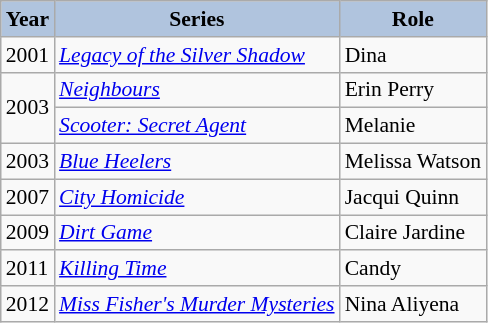<table class="wikitable" style="font-size:90%;">
<tr>
<th style="background:#B0C4DE;">Year</th>
<th style="background:#B0C4DE;">Series</th>
<th style="background:#B0C4DE;">Role</th>
</tr>
<tr>
<td>2001</td>
<td><em><a href='#'>Legacy of the Silver Shadow</a></em></td>
<td>Dina</td>
</tr>
<tr>
<td rowspan="2">2003</td>
<td><em><a href='#'>Neighbours</a></em></td>
<td>Erin Perry</td>
</tr>
<tr>
<td><em><a href='#'>Scooter: Secret Agent</a></em></td>
<td>Melanie</td>
</tr>
<tr>
<td>2003</td>
<td><em><a href='#'>Blue Heelers</a></em></td>
<td>Melissa Watson</td>
</tr>
<tr>
<td>2007</td>
<td><em><a href='#'>City Homicide</a></em></td>
<td>Jacqui Quinn</td>
</tr>
<tr>
<td rowspan="1">2009</td>
<td><em><a href='#'>Dirt Game</a></em></td>
<td>Claire Jardine</td>
</tr>
<tr>
<td>2011</td>
<td><em><a href='#'>Killing Time</a></em></td>
<td>Candy</td>
</tr>
<tr>
<td>2012</td>
<td><em><a href='#'>Miss Fisher's Murder Mysteries</a></em></td>
<td>Nina Aliyena</td>
</tr>
</table>
